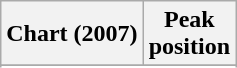<table class="wikitable sortable plainrowheaders" style="text-align:center">
<tr>
<th scope="col">Chart (2007)</th>
<th scope="col">Peak<br> position</th>
</tr>
<tr>
</tr>
<tr>
</tr>
<tr>
</tr>
</table>
